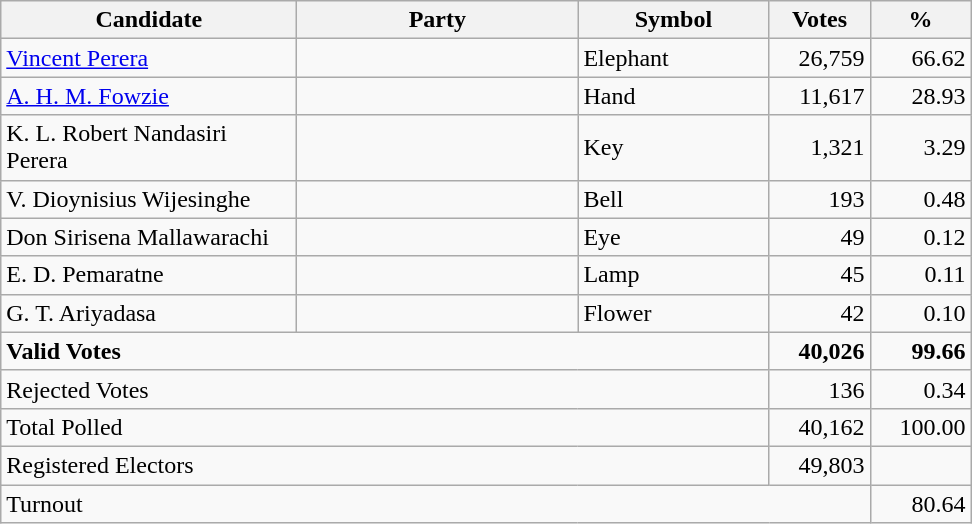<table class="wikitable" border="1" style="text-align:right;">
<tr>
<th align=left width="190">Candidate</th>
<th align=left width="180">Party</th>
<th align=left width="120">Symbol</th>
<th align=left width="60">Votes</th>
<th align=left width="60">%</th>
</tr>
<tr>
<td align=left><a href='#'>Vincent Perera</a></td>
<td></td>
<td align=left>Elephant</td>
<td align=right>26,759</td>
<td align=right>66.62</td>
</tr>
<tr>
<td align=left><a href='#'>A. H. M. Fowzie</a></td>
<td></td>
<td align=left>Hand</td>
<td align=right>11,617</td>
<td align=right>28.93</td>
</tr>
<tr>
<td align=left>K. L. Robert Nandasiri Perera</td>
<td></td>
<td align=left>Key</td>
<td align=right>1,321</td>
<td align=right>3.29</td>
</tr>
<tr>
<td align=left>V. Dioynisius Wijesinghe</td>
<td></td>
<td align=left>Bell</td>
<td align=right>193</td>
<td align=right>0.48</td>
</tr>
<tr>
<td align=left>Don Sirisena Mallawarachi</td>
<td></td>
<td align=left>Eye</td>
<td align=right>49</td>
<td align=right>0.12</td>
</tr>
<tr>
<td align=left>E. D. Pemaratne</td>
<td></td>
<td align=left>Lamp</td>
<td align=right>45</td>
<td align=right>0.11</td>
</tr>
<tr>
<td align=left>G. T. Ariyadasa</td>
<td></td>
<td align=left>Flower</td>
<td align=right>42</td>
<td align=right>0.10</td>
</tr>
<tr>
<td align=left colspan=3><strong>Valid Votes</strong></td>
<td align=right><strong>40,026</strong></td>
<td align=right><strong>99.66</strong></td>
</tr>
<tr>
<td align=left colspan=3>Rejected Votes</td>
<td align=right>136</td>
<td align=right>0.34</td>
</tr>
<tr>
<td align=left colspan=3>Total Polled</td>
<td align=right>40,162</td>
<td align=right>100.00</td>
</tr>
<tr>
<td align=left colspan=3>Registered Electors</td>
<td align=right>49,803</td>
<td></td>
</tr>
<tr>
<td align=left colspan=4>Turnout</td>
<td align=right>80.64</td>
</tr>
</table>
